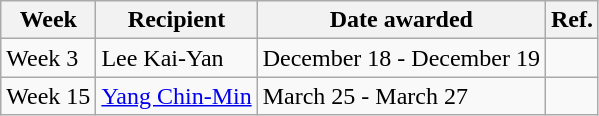<table class="wikitable">
<tr>
<th>Week</th>
<th>Recipient</th>
<th>Date awarded</th>
<th>Ref.</th>
</tr>
<tr>
<td>Week 3</td>
<td>Lee Kai-Yan</td>
<td>December 18 - December 19</td>
<td></td>
</tr>
<tr>
<td>Week 15</td>
<td><a href='#'>Yang Chin-Min</a></td>
<td>March 25 - March 27</td>
<td></td>
</tr>
</table>
